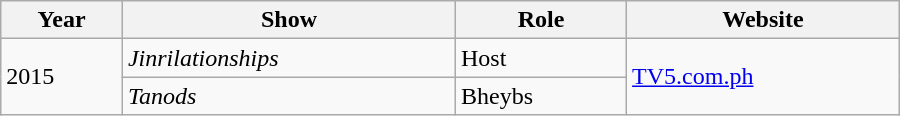<table class="wikitable sortable" width=600px>
<tr>
<th>Year</th>
<th>Show</th>
<th>Role</th>
<th>Website</th>
</tr>
<tr>
<td rowspan=2>2015</td>
<td><em>Jinrilationships</em></td>
<td>Host</td>
<td rowspan=2><a href='#'>TV5.com.ph</a></td>
</tr>
<tr>
<td><em>Tanods</em></td>
<td>Bheybs</td>
</tr>
</table>
